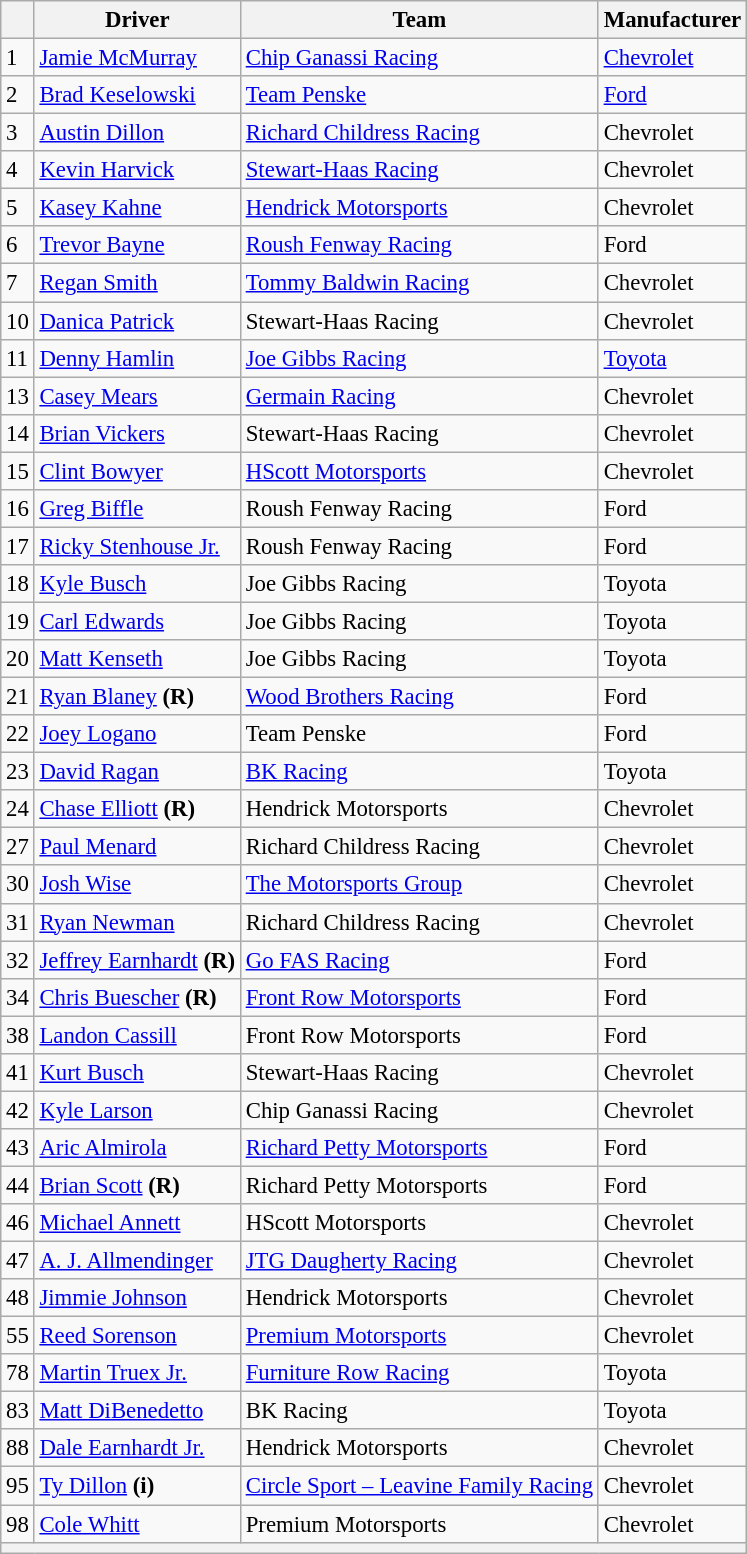<table class="wikitable" style="font-size:95%">
<tr>
<th></th>
<th>Driver</th>
<th>Team</th>
<th>Manufacturer</th>
</tr>
<tr>
<td>1</td>
<td><a href='#'>Jamie McMurray</a></td>
<td><a href='#'>Chip Ganassi Racing</a></td>
<td><a href='#'>Chevrolet</a></td>
</tr>
<tr>
<td>2</td>
<td><a href='#'>Brad Keselowski</a></td>
<td><a href='#'>Team Penske</a></td>
<td><a href='#'>Ford</a></td>
</tr>
<tr>
<td>3</td>
<td><a href='#'>Austin Dillon</a></td>
<td><a href='#'>Richard Childress Racing</a></td>
<td>Chevrolet</td>
</tr>
<tr>
<td>4</td>
<td><a href='#'>Kevin Harvick</a></td>
<td><a href='#'>Stewart-Haas Racing</a></td>
<td>Chevrolet</td>
</tr>
<tr>
<td>5</td>
<td><a href='#'>Kasey Kahne</a></td>
<td><a href='#'>Hendrick Motorsports</a></td>
<td>Chevrolet</td>
</tr>
<tr>
<td>6</td>
<td><a href='#'>Trevor Bayne</a></td>
<td><a href='#'>Roush Fenway Racing</a></td>
<td>Ford</td>
</tr>
<tr>
<td>7</td>
<td><a href='#'>Regan Smith</a></td>
<td><a href='#'>Tommy Baldwin Racing</a></td>
<td>Chevrolet</td>
</tr>
<tr>
<td>10</td>
<td><a href='#'>Danica Patrick</a></td>
<td>Stewart-Haas Racing</td>
<td>Chevrolet</td>
</tr>
<tr>
<td>11</td>
<td><a href='#'>Denny Hamlin</a></td>
<td><a href='#'>Joe Gibbs Racing</a></td>
<td><a href='#'>Toyota</a></td>
</tr>
<tr>
<td>13</td>
<td><a href='#'>Casey Mears</a></td>
<td><a href='#'>Germain Racing</a></td>
<td>Chevrolet</td>
</tr>
<tr>
<td>14</td>
<td><a href='#'>Brian Vickers</a></td>
<td>Stewart-Haas Racing</td>
<td>Chevrolet</td>
</tr>
<tr>
<td>15</td>
<td><a href='#'>Clint Bowyer</a></td>
<td><a href='#'>HScott Motorsports</a></td>
<td>Chevrolet</td>
</tr>
<tr>
<td>16</td>
<td><a href='#'>Greg Biffle</a></td>
<td>Roush Fenway Racing</td>
<td>Ford</td>
</tr>
<tr>
<td>17</td>
<td><a href='#'>Ricky Stenhouse Jr.</a></td>
<td>Roush Fenway Racing</td>
<td>Ford</td>
</tr>
<tr>
<td>18</td>
<td><a href='#'>Kyle Busch</a></td>
<td>Joe Gibbs Racing</td>
<td>Toyota</td>
</tr>
<tr>
<td>19</td>
<td><a href='#'>Carl Edwards</a></td>
<td>Joe Gibbs Racing</td>
<td>Toyota</td>
</tr>
<tr>
<td>20</td>
<td><a href='#'>Matt Kenseth</a></td>
<td>Joe Gibbs Racing</td>
<td>Toyota</td>
</tr>
<tr>
<td>21</td>
<td><a href='#'>Ryan Blaney</a> <strong>(R)</strong></td>
<td><a href='#'>Wood Brothers Racing</a></td>
<td>Ford</td>
</tr>
<tr>
<td>22</td>
<td><a href='#'>Joey Logano</a></td>
<td>Team Penske</td>
<td>Ford</td>
</tr>
<tr>
<td>23</td>
<td><a href='#'>David Ragan</a></td>
<td><a href='#'>BK Racing</a></td>
<td>Toyota</td>
</tr>
<tr>
<td>24</td>
<td><a href='#'>Chase Elliott</a> <strong>(R)</strong></td>
<td>Hendrick Motorsports</td>
<td>Chevrolet</td>
</tr>
<tr>
<td>27</td>
<td><a href='#'>Paul Menard</a></td>
<td>Richard Childress Racing</td>
<td>Chevrolet</td>
</tr>
<tr>
<td>30</td>
<td><a href='#'>Josh Wise</a></td>
<td><a href='#'>The Motorsports Group</a></td>
<td>Chevrolet</td>
</tr>
<tr>
<td>31</td>
<td><a href='#'>Ryan Newman</a></td>
<td>Richard Childress Racing</td>
<td>Chevrolet</td>
</tr>
<tr>
<td>32</td>
<td><a href='#'>Jeffrey Earnhardt</a> <strong>(R)</strong></td>
<td><a href='#'>Go FAS Racing</a></td>
<td>Ford</td>
</tr>
<tr>
<td>34</td>
<td><a href='#'>Chris Buescher</a> <strong>(R)</strong></td>
<td><a href='#'>Front Row Motorsports</a></td>
<td>Ford</td>
</tr>
<tr>
<td>38</td>
<td><a href='#'>Landon Cassill</a></td>
<td>Front Row Motorsports</td>
<td>Ford</td>
</tr>
<tr>
<td>41</td>
<td><a href='#'>Kurt Busch</a></td>
<td>Stewart-Haas Racing</td>
<td>Chevrolet</td>
</tr>
<tr>
<td>42</td>
<td><a href='#'>Kyle Larson</a></td>
<td>Chip Ganassi Racing</td>
<td>Chevrolet</td>
</tr>
<tr>
<td>43</td>
<td><a href='#'>Aric Almirola</a></td>
<td><a href='#'>Richard Petty Motorsports</a></td>
<td>Ford</td>
</tr>
<tr>
<td>44</td>
<td><a href='#'>Brian Scott</a> <strong>(R)</strong></td>
<td>Richard Petty Motorsports</td>
<td>Ford</td>
</tr>
<tr>
<td>46</td>
<td><a href='#'>Michael Annett</a></td>
<td>HScott Motorsports</td>
<td>Chevrolet</td>
</tr>
<tr>
<td>47</td>
<td><a href='#'>A. J. Allmendinger</a></td>
<td><a href='#'>JTG Daugherty Racing</a></td>
<td>Chevrolet</td>
</tr>
<tr>
<td>48</td>
<td><a href='#'>Jimmie Johnson</a></td>
<td>Hendrick Motorsports</td>
<td>Chevrolet</td>
</tr>
<tr>
<td>55</td>
<td><a href='#'>Reed Sorenson</a></td>
<td><a href='#'>Premium Motorsports</a></td>
<td>Chevrolet</td>
</tr>
<tr>
<td>78</td>
<td><a href='#'>Martin Truex Jr.</a></td>
<td><a href='#'>Furniture Row Racing</a></td>
<td>Toyota</td>
</tr>
<tr>
<td>83</td>
<td><a href='#'>Matt DiBenedetto</a></td>
<td>BK Racing</td>
<td>Toyota</td>
</tr>
<tr>
<td>88</td>
<td><a href='#'>Dale Earnhardt Jr.</a></td>
<td>Hendrick Motorsports</td>
<td>Chevrolet</td>
</tr>
<tr>
<td>95</td>
<td><a href='#'>Ty Dillon</a> <strong>(i)</strong></td>
<td><a href='#'>Circle Sport – Leavine Family Racing</a></td>
<td>Chevrolet</td>
</tr>
<tr>
<td>98</td>
<td><a href='#'>Cole Whitt</a></td>
<td>Premium Motorsports</td>
<td>Chevrolet</td>
</tr>
<tr>
<th colspan="4"></th>
</tr>
</table>
